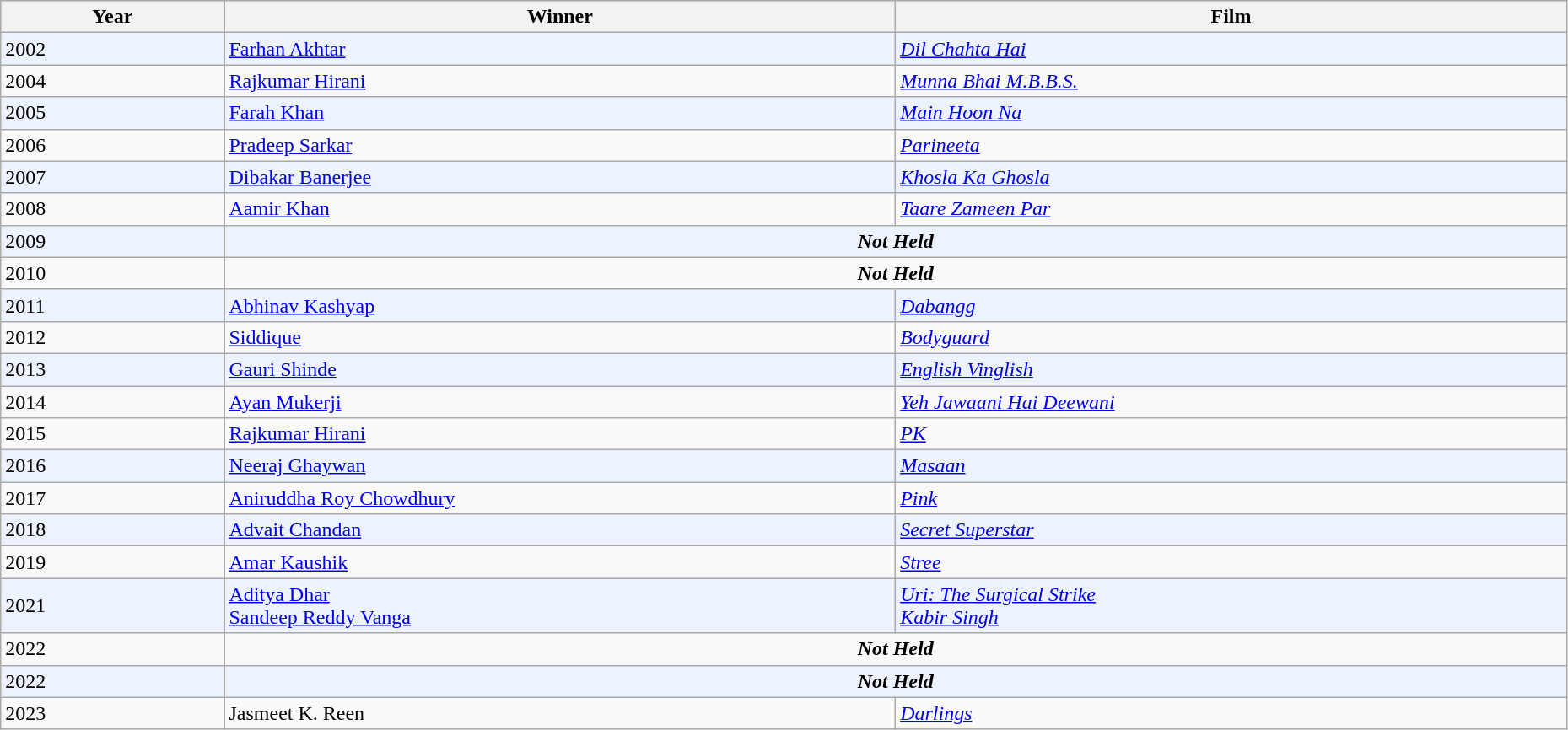<table class="wikitable" style="width:98%;">
<tr style="background:#bebebe;">
<th style="width:10%;">Year</th>
<th style="width:30%;">Winner</th>
<th style="width:30%;">Film</th>
</tr>
<tr bgcolor=#edf3fe>
<td>2002</td>
<td><a href='#'>Farhan Akhtar</a></td>
<td><em><a href='#'>Dil Chahta Hai</a></em></td>
</tr>
<tr>
<td>2004</td>
<td><a href='#'>Rajkumar Hirani</a></td>
<td><em><a href='#'>Munna Bhai M.B.B.S.</a></em></td>
</tr>
<tr bgcolor=#edf3fe>
<td>2005</td>
<td><a href='#'>Farah Khan</a></td>
<td><em><a href='#'>Main Hoon Na</a></em></td>
</tr>
<tr>
<td>2006</td>
<td><a href='#'>Pradeep Sarkar</a></td>
<td><em><a href='#'>Parineeta</a></em></td>
</tr>
<tr bgcolor=#edf3fe>
<td>2007</td>
<td><a href='#'>Dibakar Banerjee</a></td>
<td><em><a href='#'>Khosla Ka Ghosla</a></em></td>
</tr>
<tr>
<td>2008</td>
<td><a href='#'>Aamir Khan</a></td>
<td><em><a href='#'>Taare Zameen Par</a></em></td>
</tr>
<tr bgcolor=#edf3fe>
<td>2009</td>
<td colspan="2" style="text-align:center;"><strong><em>Not Held</em></strong></td>
</tr>
<tr>
<td>2010</td>
<td colspan="2" style="text-align:center;"><strong><em>Not Held</em></strong></td>
</tr>
<tr bgcolor=#edf3fe>
<td>2011</td>
<td><a href='#'>Abhinav Kashyap</a></td>
<td><em><a href='#'>Dabangg</a></em></td>
</tr>
<tr>
<td>2012</td>
<td><a href='#'>Siddique</a></td>
<td><em><a href='#'>Bodyguard</a></em></td>
</tr>
<tr bgcolor=#edf3fe>
<td>2013</td>
<td><a href='#'>Gauri Shinde</a></td>
<td><em><a href='#'>English Vinglish</a></em></td>
</tr>
<tr>
<td>2014</td>
<td><a href='#'>Ayan Mukerji</a></td>
<td><em><a href='#'>Yeh Jawaani Hai Deewani</a></em></td>
</tr>
<tr>
<td>2015</td>
<td><a href='#'>Rajkumar Hirani</a></td>
<td><em><a href='#'>PK</a></em></td>
</tr>
<tr bgcolor=#edf3fe>
<td>2016</td>
<td><a href='#'>Neeraj Ghaywan</a></td>
<td><em><a href='#'>Masaan</a></em></td>
</tr>
<tr>
<td>2017</td>
<td><a href='#'>Aniruddha Roy Chowdhury</a></td>
<td><em><a href='#'>Pink</a></em></td>
</tr>
<tr bgcolor=#edf3fe>
<td>2018</td>
<td><a href='#'>Advait Chandan</a></td>
<td><em><a href='#'>Secret Superstar</a></em></td>
</tr>
<tr>
<td>2019</td>
<td><a href='#'>Amar Kaushik</a></td>
<td><em><a href='#'>Stree</a></em></td>
</tr>
<tr bgcolor=#edf3fe>
<td>2021</td>
<td><a href='#'>Aditya Dhar</a><br><a href='#'>Sandeep Reddy Vanga</a></td>
<td><em><a href='#'>Uri: The Surgical Strike</a></em><br><em><a href='#'>Kabir Singh</a></em></td>
</tr>
<tr>
<td>2022</td>
<td colspan="2" style="text-align:center;"><strong><em>Not Held</em></strong></td>
</tr>
<tr bgcolor=#edf3fe>
<td>2022</td>
<td colspan="2" style="text-align:center;"><strong><em>Not Held</em></strong></td>
</tr>
<tr>
<td>2023</td>
<td>Jasmeet K. Reen</td>
<td><em><a href='#'>Darlings</a></em></td>
</tr>
</table>
